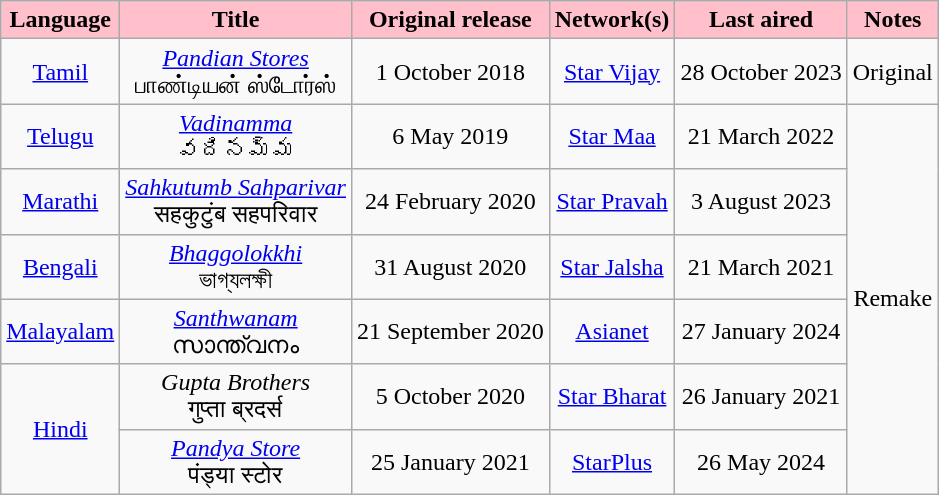<table class="wikitable" style="text-align:center;">
<tr>
<th style="background:Pink;">Language</th>
<th style="background:Pink;">Title</th>
<th style="background:Pink;">Original release</th>
<th style="background:Pink;">Network(s)</th>
<th style="background:Pink;">Last aired</th>
<th style="background:Pink;">Notes</th>
</tr>
<tr>
<td><a href='#'>Tamil</a></td>
<td><em><a href='#'>Pandian Stores</a></em> <br> பாண்டியன் ஸ்டோர்ஸ்</td>
<td>1 October 2018</td>
<td><a href='#'>Star Vijay</a></td>
<td>28 October 2023</td>
<td>Original</td>
</tr>
<tr>
<td><a href='#'>Telugu</a></td>
<td><em><a href='#'>Vadinamma</a></em> <br> వదినమ్మ</td>
<td>6 May 2019</td>
<td><a href='#'>Star Maa</a></td>
<td>21 March 2022</td>
<td rowspan="6">Remake</td>
</tr>
<tr>
<td><a href='#'>Marathi</a></td>
<td><em><a href='#'>Sahkutumb Sahparivar</a></em> <br> सहकुटुंब सहपरिवार</td>
<td>24 February 2020</td>
<td><a href='#'>Star Pravah</a></td>
<td>3 August 2023</td>
</tr>
<tr>
<td><a href='#'>Bengali</a></td>
<td><em><a href='#'>Bhaggolokkhi</a></em> <br> ভাগ্যলক্ষী</td>
<td>31 August 2020</td>
<td><a href='#'>Star Jalsha</a></td>
<td>21 March 2021</td>
</tr>
<tr>
<td><a href='#'>Malayalam</a></td>
<td><em><a href='#'>Santhwanam</a></em> <br> സാന്ത്വനം</td>
<td>21 September 2020</td>
<td><a href='#'>Asianet</a></td>
<td>27 January 2024</td>
</tr>
<tr>
<td rowspan="2"><a href='#'>Hindi</a></td>
<td><em>Gupta Brothers</em> <br> गुप्ता ब्रदर्स</td>
<td>5 October 2020</td>
<td><a href='#'>Star Bharat</a></td>
<td>26 January 2021</td>
</tr>
<tr>
<td><em><a href='#'>Pandya Store</a></em> <br> पंड्या स्टोर</td>
<td>25 January 2021</td>
<td><a href='#'>StarPlus</a></td>
<td>26 May 2024</td>
</tr>
</table>
